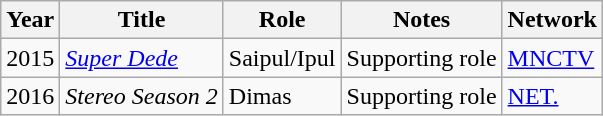<table class="wikitable">
<tr>
<th>Year</th>
<th>Title</th>
<th>Role</th>
<th>Notes</th>
<th>Network</th>
</tr>
<tr>
<td>2015</td>
<td><em><a href='#'>Super Dede</a></em></td>
<td>Saipul/Ipul</td>
<td>Supporting role</td>
<td><a href='#'>MNCTV</a></td>
</tr>
<tr>
<td>2016</td>
<td><em>Stereo Season 2</em></td>
<td>Dimas</td>
<td>Supporting role</td>
<td><a href='#'>NET.</a></td>
</tr>
</table>
